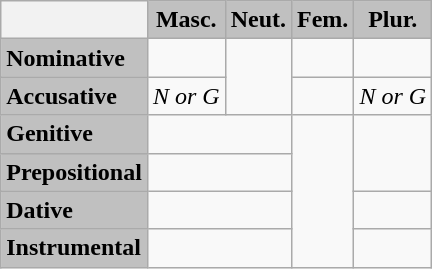<table class="wikitable" style="display: inline-table;">
<tr>
<th></th>
<th style="background:#C0C0C0">Masc.</th>
<th style="background:#C0C0C0">Neut.</th>
<th style="background:#C0C0C0">Fem.</th>
<th style="background:#C0C0C0">Plur.</th>
</tr>
<tr>
<td style="background:#C0C0C0"><strong>Nominative</strong></td>
<td></td>
<td rowspan="2"></td>
<td></td>
<td></td>
</tr>
<tr>
<td style="background:#C0C0C0"><strong>Accusative</strong></td>
<td><em>N or G</em></td>
<td></td>
<td><em>N or G</em></td>
</tr>
<tr>
<td style="background:#C0C0C0"><strong>Genitive</strong></td>
<td colspan="2"></td>
<td rowspan="4"></td>
<td rowspan="2"></td>
</tr>
<tr>
<td style="background:#C0C0C0"><strong>Prepositional</strong></td>
<td colspan="2"></td>
</tr>
<tr>
<td style="background:#C0C0C0"><strong>Dative</strong></td>
<td colspan="2"></td>
<td></td>
</tr>
<tr>
<td style="background:#C0C0C0"><strong>Instrumental</strong></td>
<td colspan="2"></td>
<td></td>
</tr>
</table>
